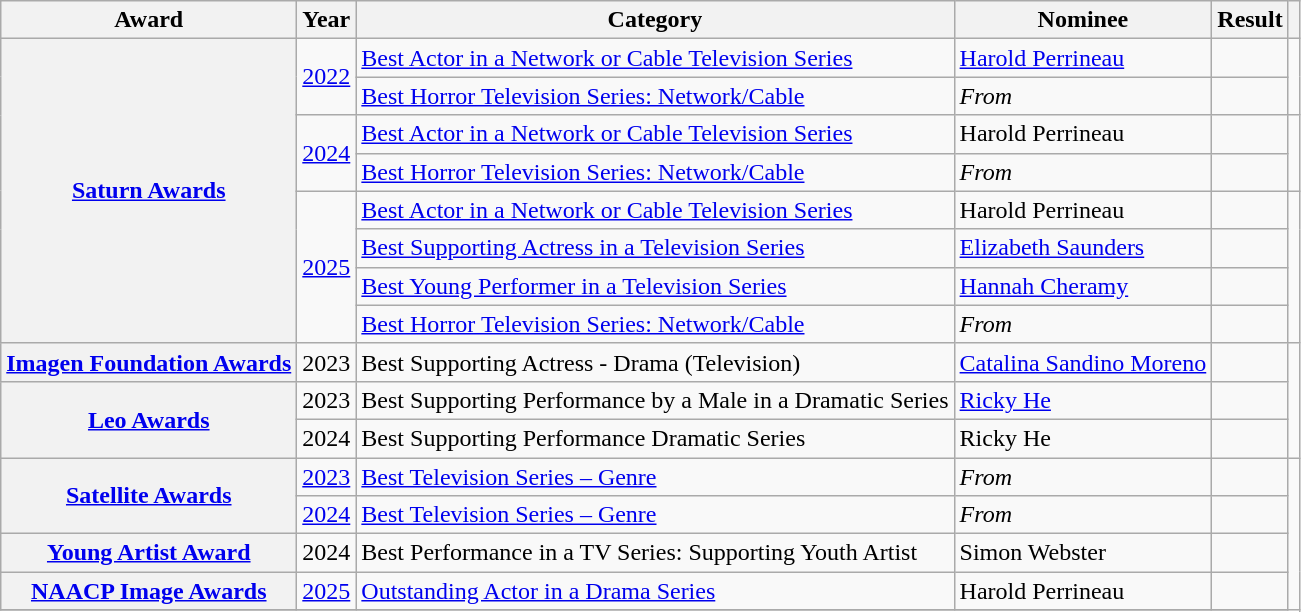<table class="wikitable sortable plainrowheaders">
<tr>
<th scope="col">Award</th>
<th scope="col">Year</th>
<th scope="col">Category</th>
<th scope="col">Nominee</th>
<th scope="col">Result</th>
<th scope="col" class="unsortable"></th>
</tr>
<tr>
<th rowspan="8"><a href='#'>Saturn Awards</a></th>
<td rowspan="2"><a href='#'>2022</a></td>
<td><a href='#'>Best Actor in a Network or Cable Television Series</a></td>
<td data-sort-value="Perrineau, Harold"><a href='#'>Harold Perrineau</a></td>
<td></td>
<td rowspan="2" style="text-align: center;"></td>
</tr>
<tr>
<td><a href='#'>Best Horror Television Series: Network/Cable</a></td>
<td><em>From</em></td>
<td></td>
</tr>
<tr>
<td rowspan="2"><a href='#'>2024</a></td>
<td><a href='#'>Best Actor in a Network or Cable Television Series</a></td>
<td data-sort-value="Perrineau, Harold">Harold Perrineau</td>
<td></td>
<td rowspan="2" style="text-align: center;"></td>
</tr>
<tr>
<td><a href='#'>Best Horror Television Series: Network/Cable</a></td>
<td><em>From</em></td>
<td></td>
</tr>
<tr>
<td rowspan="4"><a href='#'>2025</a></td>
<td><a href='#'>Best Actor in a Network or Cable Television Series</a></td>
<td>Harold Perrineau</td>
<td></td>
<td rowspan="4"></td>
</tr>
<tr>
<td><a href='#'>Best Supporting Actress in a Television Series</a></td>
<td><a href='#'>Elizabeth Saunders</a></td>
<td></td>
</tr>
<tr>
<td><a href='#'>Best Young Performer in a Television Series</a></td>
<td><a href='#'>Hannah Cheramy</a></td>
<td></td>
</tr>
<tr>
<td><a href='#'>Best Horror Television Series: Network/Cable</a></td>
<td><em>From</em></td>
<td></td>
</tr>
<tr>
<th><a href='#'>Imagen Foundation Awards</a></th>
<td>2023</td>
<td>Best Supporting Actress - Drama (Television)</td>
<td><a href='#'>Catalina Sandino Moreno</a></td>
<td></td>
</tr>
<tr>
<th rowspan="2"><a href='#'>Leo Awards</a></th>
<td>2023</td>
<td>Best Supporting Performance by a Male in a Dramatic Series</td>
<td><a href='#'>Ricky He</a></td>
<td></td>
</tr>
<tr>
<td>2024</td>
<td>Best Supporting Performance Dramatic Series</td>
<td>Ricky He</td>
<td></td>
</tr>
<tr>
<th rowspan="2"><a href='#'>Satellite Awards</a></th>
<td><a href='#'>2023</a></td>
<td><a href='#'>Best Television Series – Genre</a></td>
<td><em>From</em></td>
<td></td>
<td rowspan="7"></td>
</tr>
<tr>
<td><a href='#'>2024</a></td>
<td><a href='#'>Best Television Series – Genre</a></td>
<td><em>From</em></td>
<td></td>
</tr>
<tr>
<th><a href='#'>Young Artist Award</a></th>
<td>2024</td>
<td>Best Performance in a TV Series: Supporting Youth Artist</td>
<td>Simon Webster</td>
<td></td>
</tr>
<tr>
<th><a href='#'>NAACP Image Awards</a></th>
<td><a href='#'>2025</a></td>
<td><a href='#'>Outstanding Actor in a Drama Series</a></td>
<td>Harold Perrineau</td>
<td></td>
</tr>
<tr>
</tr>
</table>
